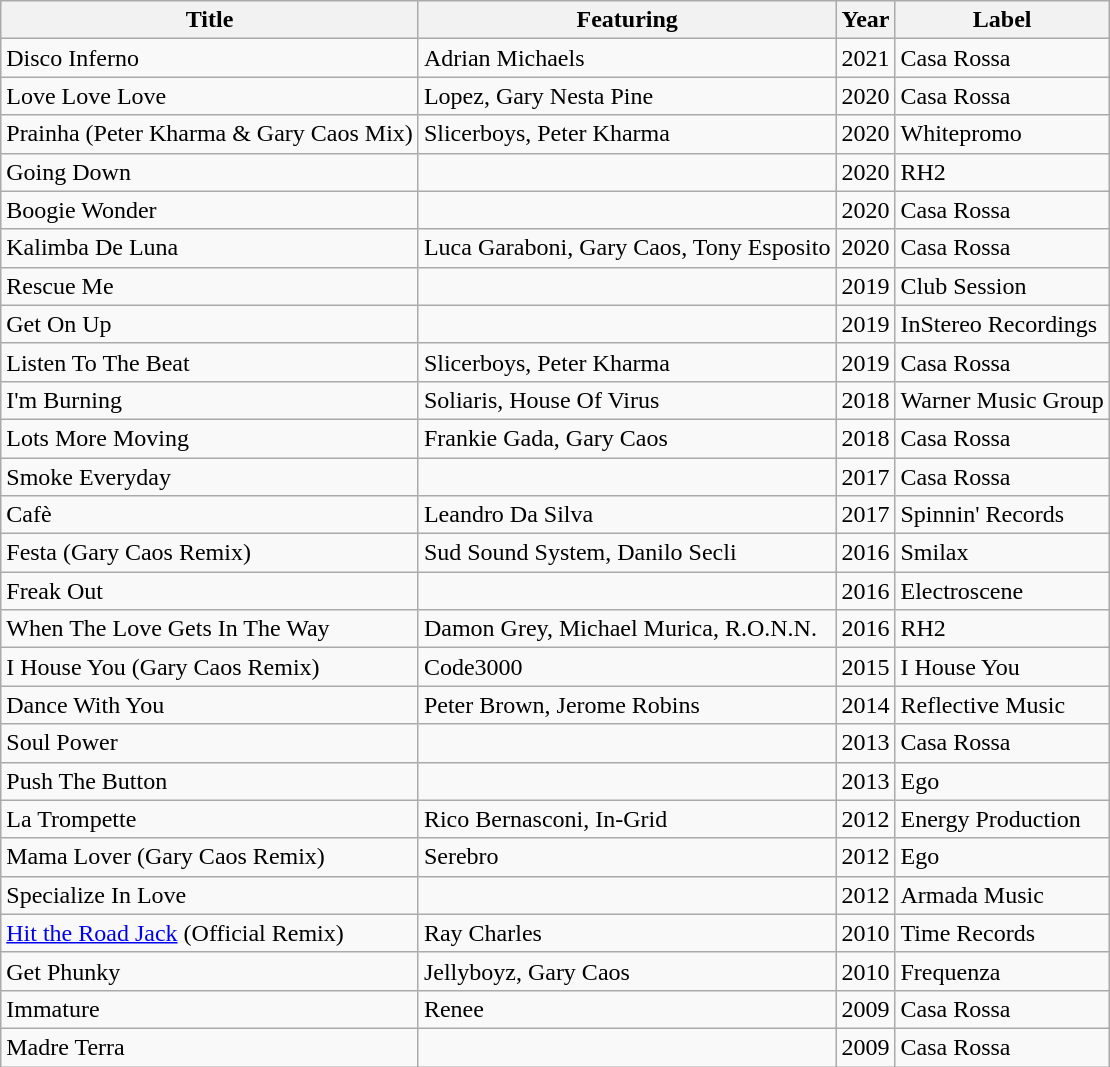<table class="wikitable">
<tr>
<th>Title</th>
<th>Featuring</th>
<th>Year</th>
<th>Label</th>
</tr>
<tr>
<td>Disco Inferno</td>
<td>Adrian Michaels</td>
<td>2021</td>
<td>Casa Rossa</td>
</tr>
<tr>
<td>Love Love Love</td>
<td>Lopez, Gary Nesta Pine</td>
<td>2020</td>
<td>Casa Rossa</td>
</tr>
<tr>
<td>Prainha (Peter Kharma & Gary Caos Mix)</td>
<td>Slicerboys, Peter Kharma</td>
<td>2020</td>
<td>Whitepromo</td>
</tr>
<tr>
<td>Going Down</td>
<td></td>
<td>2020</td>
<td>RH2</td>
</tr>
<tr>
<td>Boogie Wonder</td>
<td></td>
<td>2020</td>
<td>Casa Rossa</td>
</tr>
<tr>
<td>Kalimba De Luna</td>
<td>Luca Garaboni, Gary Caos, Tony Esposito</td>
<td>2020</td>
<td>Casa Rossa</td>
</tr>
<tr>
<td>Rescue Me</td>
<td></td>
<td>2019</td>
<td>Club Session</td>
</tr>
<tr>
<td>Get On Up</td>
<td></td>
<td>2019</td>
<td>InStereo Recordings</td>
</tr>
<tr>
<td>Listen To The Beat</td>
<td>Slicerboys, Peter Kharma</td>
<td>2019</td>
<td>Casa Rossa</td>
</tr>
<tr>
<td>I'm Burning</td>
<td>Soliaris, House Of Virus</td>
<td>2018</td>
<td>Warner Music Group</td>
</tr>
<tr>
<td>Lots More Moving</td>
<td>Frankie Gada, Gary Caos</td>
<td>2018</td>
<td>Casa Rossa</td>
</tr>
<tr>
<td>Smoke Everyday</td>
<td></td>
<td>2017</td>
<td>Casa Rossa</td>
</tr>
<tr>
<td>Cafè</td>
<td>Leandro Da Silva</td>
<td>2017</td>
<td>Spinnin' Records</td>
</tr>
<tr>
<td>Festa (Gary Caos Remix)</td>
<td>Sud Sound System, Danilo Secli</td>
<td>2016</td>
<td>Smilax</td>
</tr>
<tr>
<td>Freak Out</td>
<td></td>
<td>2016</td>
<td>Electroscene</td>
</tr>
<tr>
<td>When The Love Gets In The Way</td>
<td>Damon Grey, Michael Murica, R.O.N.N.</td>
<td>2016</td>
<td>RH2</td>
</tr>
<tr>
<td>I House You (Gary Caos Remix)</td>
<td>Code3000</td>
<td>2015</td>
<td>I House You</td>
</tr>
<tr>
<td>Dance With You</td>
<td>Peter Brown, Jerome Robins</td>
<td>2014</td>
<td>Reflective Music</td>
</tr>
<tr>
<td>Soul Power</td>
<td></td>
<td>2013</td>
<td>Casa Rossa</td>
</tr>
<tr>
<td>Push The Button</td>
<td></td>
<td>2013</td>
<td>Ego</td>
</tr>
<tr>
<td>La Trompette</td>
<td>Rico Bernasconi, In-Grid</td>
<td>2012</td>
<td>Energy Production</td>
</tr>
<tr>
<td>Mama Lover (Gary Caos Remix)</td>
<td>Serebro</td>
<td>2012</td>
<td>Ego</td>
</tr>
<tr>
<td>Specialize In Love</td>
<td></td>
<td>2012</td>
<td>Armada Music</td>
</tr>
<tr>
<td><a href='#'>Hit the Road Jack</a> (Official Remix)</td>
<td>Ray Charles</td>
<td>2010</td>
<td>Time Records</td>
</tr>
<tr>
<td>Get Phunky</td>
<td>Jellyboyz, Gary Caos</td>
<td>2010</td>
<td>Frequenza</td>
</tr>
<tr>
<td>Immature</td>
<td>Renee</td>
<td>2009</td>
<td>Casa Rossa</td>
</tr>
<tr>
<td>Madre Terra</td>
<td></td>
<td>2009</td>
<td>Casa Rossa</td>
</tr>
</table>
